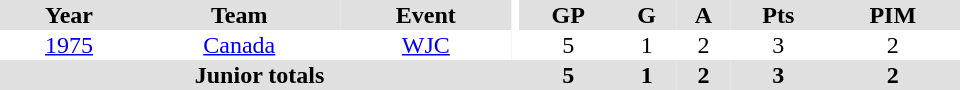<table border="0" cellpadding="1" cellspacing="0" ID="Table3" style="text-align:center; width:40em">
<tr bgcolor="#e0e0e0">
<th>Year</th>
<th>Team</th>
<th>Event</th>
<th rowspan="102" bgcolor="#ffffff"></th>
<th>GP</th>
<th>G</th>
<th>A</th>
<th>Pts</th>
<th>PIM</th>
</tr>
<tr>
<td><a href='#'>1975</a></td>
<td><a href='#'>Canada</a></td>
<td><a href='#'>WJC</a></td>
<td>5</td>
<td>1</td>
<td>2</td>
<td>3</td>
<td>2</td>
</tr>
<tr bgcolor="#e0e0e0">
<th colspan="4">Junior totals</th>
<th>5</th>
<th>1</th>
<th>2</th>
<th>3</th>
<th>2</th>
</tr>
</table>
